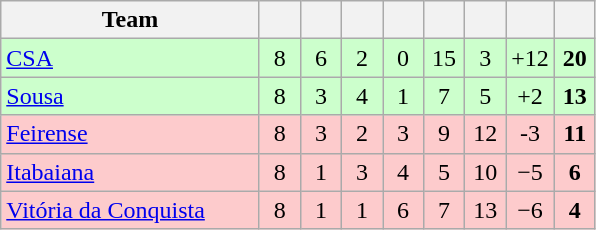<table class="wikitable" style="text-align: center;">
<tr>
<th width=165>Team</th>
<th width=20></th>
<th width=20></th>
<th width=20></th>
<th width=20></th>
<th width=20></th>
<th width=20></th>
<th width=20></th>
<th width=20></th>
</tr>
<tr bgcolor=#ccffcc>
<td align=left> <a href='#'>CSA</a></td>
<td>8</td>
<td>6</td>
<td>2</td>
<td>0</td>
<td>15</td>
<td>3</td>
<td>+12</td>
<td><strong>20 </strong></td>
</tr>
<tr bgcolor=#ccffcc>
<td align=left> <a href='#'>Sousa</a></td>
<td>8</td>
<td>3</td>
<td>4</td>
<td>1</td>
<td>7</td>
<td>5</td>
<td>+2</td>
<td><strong>13 </strong></td>
</tr>
<tr bgcolor=#FDCBCC>
<td align=left> <a href='#'>Feirense</a></td>
<td>8</td>
<td>3</td>
<td>2</td>
<td>3</td>
<td>9</td>
<td>12</td>
<td>-3</td>
<td><strong>11 </strong></td>
</tr>
<tr bgcolor=#FDCBCC>
<td align=left> <a href='#'>Itabaiana</a></td>
<td>8</td>
<td>1</td>
<td>3</td>
<td>4</td>
<td>5</td>
<td>10</td>
<td>−5</td>
<td><strong>6 </strong></td>
</tr>
<tr bgcolor=#FDCBCC>
<td align=left> <a href='#'>Vitória da Conquista</a></td>
<td>8</td>
<td>1</td>
<td>1</td>
<td>6</td>
<td>7</td>
<td>13</td>
<td>−6</td>
<td><strong>4 </strong></td>
</tr>
</table>
